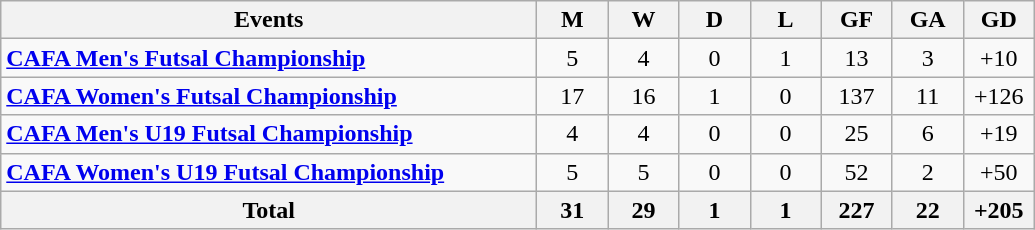<table class="wikitable" style="text-align: center">
<tr>
<th width=350>Events</th>
<th width=40>M</th>
<th width=40>W</th>
<th width=40>D</th>
<th width=40>L</th>
<th width=40>GF</th>
<th width=40>GA</th>
<th width=40>GD</th>
</tr>
<tr>
<td align=left><strong><a href='#'>CAFA Men's Futsal Championship</a></strong></td>
<td>5</td>
<td>4</td>
<td>0</td>
<td>1</td>
<td>13</td>
<td>3</td>
<td>+10</td>
</tr>
<tr>
<td align=left><strong><a href='#'>CAFA Women's Futsal Championship</a></strong></td>
<td>17</td>
<td>16</td>
<td>1</td>
<td>0</td>
<td>137</td>
<td>11</td>
<td>+126</td>
</tr>
<tr>
<td align=left><strong><a href='#'>CAFA Men's U19 Futsal Championship</a></strong></td>
<td>4</td>
<td>4</td>
<td>0</td>
<td>0</td>
<td>25</td>
<td>6</td>
<td>+19</td>
</tr>
<tr>
<td align=left><strong><a href='#'>CAFA Women's U19 Futsal Championship</a></strong></td>
<td>5</td>
<td>5</td>
<td>0</td>
<td>0</td>
<td>52</td>
<td>2</td>
<td>+50</td>
</tr>
<tr>
<th>Total</th>
<th><strong>31</strong></th>
<th><strong>29</strong></th>
<th><strong>1</strong></th>
<th><strong>1</strong></th>
<th><strong>227</strong></th>
<th><strong>22</strong></th>
<th><strong>+205</strong></th>
</tr>
</table>
